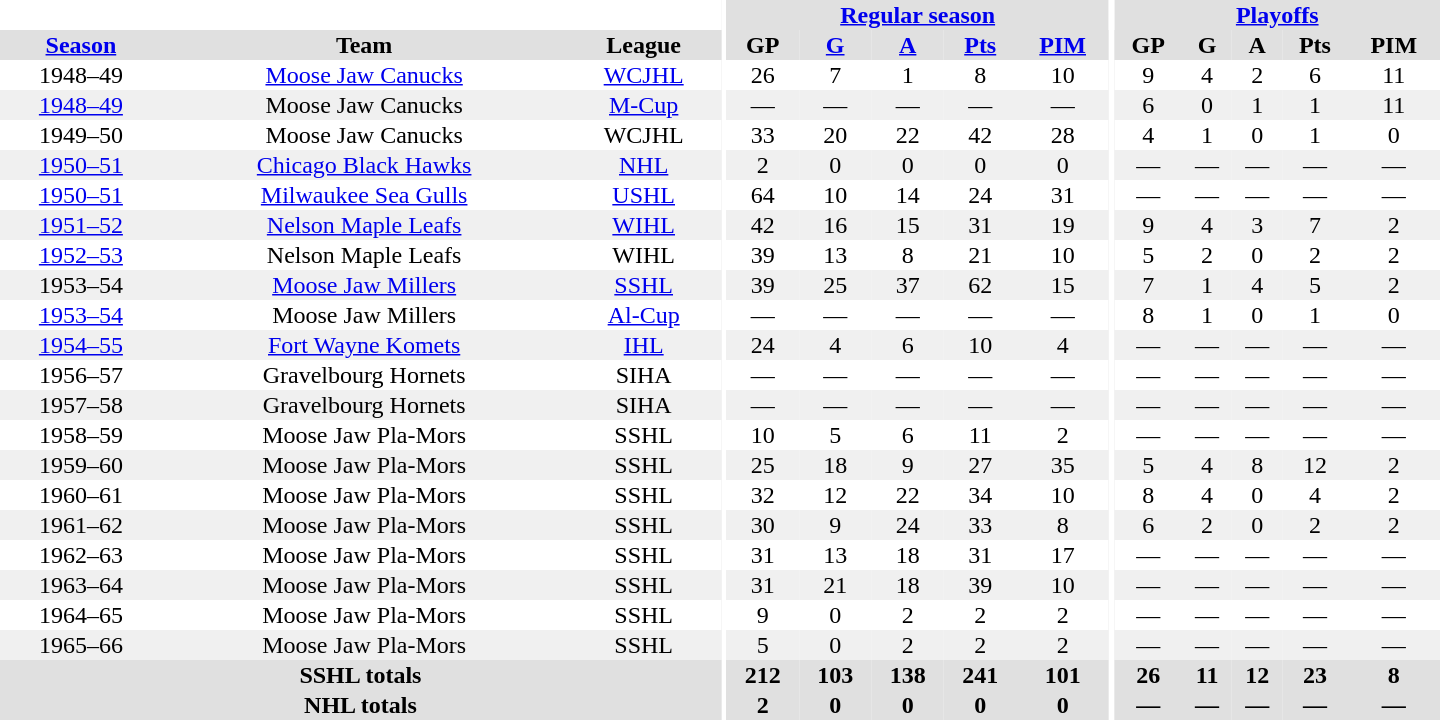<table border="0" cellpadding="1" cellspacing="0" style="text-align:center; width:60em">
<tr bgcolor="#e0e0e0">
<th colspan="3" bgcolor="#ffffff"></th>
<th rowspan="100" bgcolor="#ffffff"></th>
<th colspan="5"><a href='#'>Regular season</a></th>
<th rowspan="100" bgcolor="#ffffff"></th>
<th colspan="5"><a href='#'>Playoffs</a></th>
</tr>
<tr bgcolor="#e0e0e0">
<th><a href='#'>Season</a></th>
<th>Team</th>
<th>League</th>
<th>GP</th>
<th><a href='#'>G</a></th>
<th><a href='#'>A</a></th>
<th><a href='#'>Pts</a></th>
<th><a href='#'>PIM</a></th>
<th>GP</th>
<th>G</th>
<th>A</th>
<th>Pts</th>
<th>PIM</th>
</tr>
<tr>
<td>1948–49</td>
<td><a href='#'>Moose Jaw Canucks</a></td>
<td><a href='#'>WCJHL</a></td>
<td>26</td>
<td>7</td>
<td>1</td>
<td>8</td>
<td>10</td>
<td>9</td>
<td>4</td>
<td>2</td>
<td>6</td>
<td>11</td>
</tr>
<tr bgcolor="#f0f0f0">
<td><a href='#'>1948–49</a></td>
<td>Moose Jaw Canucks</td>
<td><a href='#'>M-Cup</a></td>
<td>—</td>
<td>—</td>
<td>—</td>
<td>—</td>
<td>—</td>
<td>6</td>
<td>0</td>
<td>1</td>
<td>1</td>
<td>11</td>
</tr>
<tr>
<td>1949–50</td>
<td>Moose Jaw Canucks</td>
<td>WCJHL</td>
<td>33</td>
<td>20</td>
<td>22</td>
<td>42</td>
<td>28</td>
<td>4</td>
<td>1</td>
<td>0</td>
<td>1</td>
<td>0</td>
</tr>
<tr bgcolor="#f0f0f0">
<td><a href='#'>1950–51</a></td>
<td><a href='#'>Chicago Black Hawks</a></td>
<td><a href='#'>NHL</a></td>
<td>2</td>
<td>0</td>
<td>0</td>
<td>0</td>
<td>0</td>
<td>—</td>
<td>—</td>
<td>—</td>
<td>—</td>
<td>—</td>
</tr>
<tr>
<td><a href='#'>1950–51</a></td>
<td><a href='#'>Milwaukee Sea Gulls</a></td>
<td><a href='#'>USHL</a></td>
<td>64</td>
<td>10</td>
<td>14</td>
<td>24</td>
<td>31</td>
<td>—</td>
<td>—</td>
<td>—</td>
<td>—</td>
<td>—</td>
</tr>
<tr bgcolor="#f0f0f0">
<td><a href='#'>1951–52</a></td>
<td><a href='#'>Nelson Maple Leafs</a></td>
<td><a href='#'>WIHL</a></td>
<td>42</td>
<td>16</td>
<td>15</td>
<td>31</td>
<td>19</td>
<td>9</td>
<td>4</td>
<td>3</td>
<td>7</td>
<td>2</td>
</tr>
<tr>
<td><a href='#'>1952–53</a></td>
<td>Nelson Maple Leafs</td>
<td>WIHL</td>
<td>39</td>
<td>13</td>
<td>8</td>
<td>21</td>
<td>10</td>
<td>5</td>
<td>2</td>
<td>0</td>
<td>2</td>
<td>2</td>
</tr>
<tr bgcolor="#f0f0f0">
<td>1953–54</td>
<td><a href='#'>Moose Jaw Millers</a></td>
<td><a href='#'>SSHL</a></td>
<td>39</td>
<td>25</td>
<td>37</td>
<td>62</td>
<td>15</td>
<td>7</td>
<td>1</td>
<td>4</td>
<td>5</td>
<td>2</td>
</tr>
<tr>
<td><a href='#'>1953–54</a></td>
<td>Moose Jaw Millers</td>
<td><a href='#'>Al-Cup</a></td>
<td>—</td>
<td>—</td>
<td>—</td>
<td>—</td>
<td>—</td>
<td>8</td>
<td>1</td>
<td>0</td>
<td>1</td>
<td>0</td>
</tr>
<tr bgcolor="#f0f0f0">
<td><a href='#'>1954–55</a></td>
<td><a href='#'>Fort Wayne Komets</a></td>
<td><a href='#'>IHL</a></td>
<td>24</td>
<td>4</td>
<td>6</td>
<td>10</td>
<td>4</td>
<td>—</td>
<td>—</td>
<td>—</td>
<td>—</td>
<td>—</td>
</tr>
<tr>
<td>1956–57</td>
<td>Gravelbourg Hornets</td>
<td>SIHA</td>
<td>—</td>
<td>—</td>
<td>—</td>
<td>—</td>
<td>—</td>
<td>—</td>
<td>—</td>
<td>—</td>
<td>—</td>
<td>—</td>
</tr>
<tr bgcolor="#f0f0f0">
<td>1957–58</td>
<td>Gravelbourg Hornets</td>
<td>SIHA</td>
<td>—</td>
<td>—</td>
<td>—</td>
<td>—</td>
<td>—</td>
<td>—</td>
<td>—</td>
<td>—</td>
<td>—</td>
<td>—</td>
</tr>
<tr>
<td>1958–59</td>
<td>Moose Jaw Pla-Mors</td>
<td>SSHL</td>
<td>10</td>
<td>5</td>
<td>6</td>
<td>11</td>
<td>2</td>
<td>—</td>
<td>—</td>
<td>—</td>
<td>—</td>
<td>—</td>
</tr>
<tr bgcolor="#f0f0f0">
<td>1959–60</td>
<td>Moose Jaw Pla-Mors</td>
<td>SSHL</td>
<td>25</td>
<td>18</td>
<td>9</td>
<td>27</td>
<td>35</td>
<td>5</td>
<td>4</td>
<td>8</td>
<td>12</td>
<td>2</td>
</tr>
<tr>
<td>1960–61</td>
<td>Moose Jaw Pla-Mors</td>
<td>SSHL</td>
<td>32</td>
<td>12</td>
<td>22</td>
<td>34</td>
<td>10</td>
<td>8</td>
<td>4</td>
<td>0</td>
<td>4</td>
<td>2</td>
</tr>
<tr bgcolor="#f0f0f0">
<td>1961–62</td>
<td>Moose Jaw Pla-Mors</td>
<td>SSHL</td>
<td>30</td>
<td>9</td>
<td>24</td>
<td>33</td>
<td>8</td>
<td>6</td>
<td>2</td>
<td>0</td>
<td>2</td>
<td>2</td>
</tr>
<tr>
<td>1962–63</td>
<td>Moose Jaw Pla-Mors</td>
<td>SSHL</td>
<td>31</td>
<td>13</td>
<td>18</td>
<td>31</td>
<td>17</td>
<td>—</td>
<td>—</td>
<td>—</td>
<td>—</td>
<td>—</td>
</tr>
<tr bgcolor="#f0f0f0">
<td>1963–64</td>
<td>Moose Jaw Pla-Mors</td>
<td>SSHL</td>
<td>31</td>
<td>21</td>
<td>18</td>
<td>39</td>
<td>10</td>
<td>—</td>
<td>—</td>
<td>—</td>
<td>—</td>
<td>—</td>
</tr>
<tr>
<td>1964–65</td>
<td>Moose Jaw Pla-Mors</td>
<td>SSHL</td>
<td>9</td>
<td>0</td>
<td>2</td>
<td>2</td>
<td>2</td>
<td>—</td>
<td>—</td>
<td>—</td>
<td>—</td>
<td>—</td>
</tr>
<tr bgcolor="#f0f0f0">
<td>1965–66</td>
<td>Moose Jaw Pla-Mors</td>
<td>SSHL</td>
<td>5</td>
<td>0</td>
<td>2</td>
<td>2</td>
<td>2</td>
<td>—</td>
<td>—</td>
<td>—</td>
<td>—</td>
<td>—</td>
</tr>
<tr bgcolor="#e0e0e0">
<th colspan="3">SSHL totals</th>
<th>212</th>
<th>103</th>
<th>138</th>
<th>241</th>
<th>101</th>
<th>26</th>
<th>11</th>
<th>12</th>
<th>23</th>
<th>8</th>
</tr>
<tr bgcolor="#e0e0e0">
<th colspan="3">NHL totals</th>
<th>2</th>
<th>0</th>
<th>0</th>
<th>0</th>
<th>0</th>
<th>—</th>
<th>—</th>
<th>—</th>
<th>—</th>
<th>—</th>
</tr>
</table>
